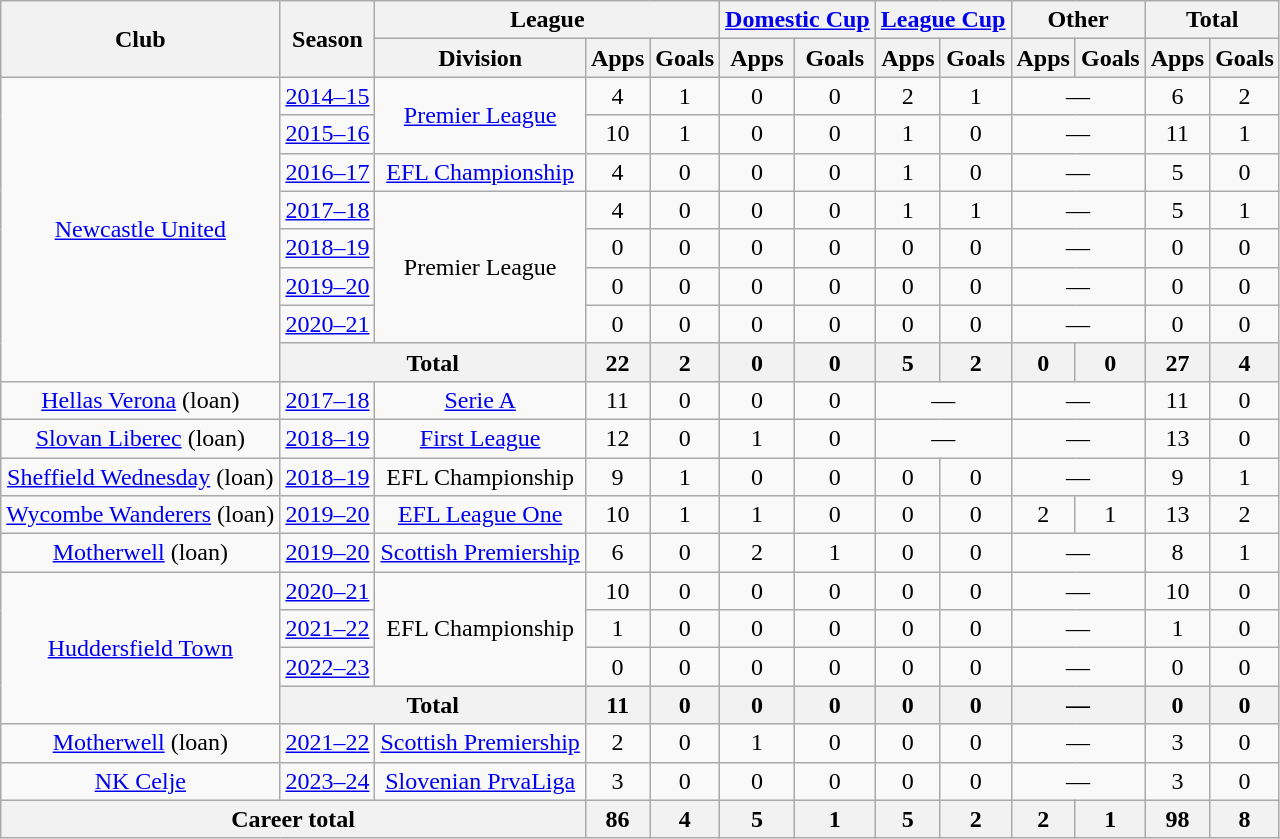<table class="wikitable" style="text-align: center">
<tr>
<th rowspan="2">Club</th>
<th rowspan="2">Season</th>
<th colspan="3">League</th>
<th colspan="2"><a href='#'>Domestic Cup</a></th>
<th colspan="2"><a href='#'>League Cup</a></th>
<th colspan="2">Other</th>
<th colspan="2">Total</th>
</tr>
<tr>
<th>Division</th>
<th>Apps</th>
<th>Goals</th>
<th>Apps</th>
<th>Goals</th>
<th>Apps</th>
<th>Goals</th>
<th>Apps</th>
<th>Goals</th>
<th>Apps</th>
<th>Goals</th>
</tr>
<tr>
<td rowspan="8"><a href='#'>Newcastle United</a></td>
<td><a href='#'>2014–15</a></td>
<td rowspan="2"><a href='#'>Premier League</a></td>
<td>4</td>
<td>1</td>
<td>0</td>
<td>0</td>
<td>2</td>
<td>1</td>
<td colspan="2">—</td>
<td>6</td>
<td>2</td>
</tr>
<tr>
<td><a href='#'>2015–16</a></td>
<td>10</td>
<td>1</td>
<td>0</td>
<td>0</td>
<td>1</td>
<td>0</td>
<td colspan="2">—</td>
<td>11</td>
<td>1</td>
</tr>
<tr>
<td><a href='#'>2016–17</a></td>
<td><a href='#'>EFL Championship</a></td>
<td>4</td>
<td>0</td>
<td>0</td>
<td>0</td>
<td>1</td>
<td>0</td>
<td colspan="2">—</td>
<td>5</td>
<td>0</td>
</tr>
<tr>
<td><a href='#'>2017–18</a></td>
<td rowspan="4">Premier League</td>
<td>4</td>
<td>0</td>
<td>0</td>
<td>0</td>
<td>1</td>
<td>1</td>
<td colspan="2">—</td>
<td>5</td>
<td>1</td>
</tr>
<tr>
<td><a href='#'>2018–19</a></td>
<td>0</td>
<td>0</td>
<td>0</td>
<td>0</td>
<td>0</td>
<td>0</td>
<td colspan="2">—</td>
<td>0</td>
<td>0</td>
</tr>
<tr>
<td><a href='#'>2019–20</a></td>
<td>0</td>
<td>0</td>
<td>0</td>
<td>0</td>
<td>0</td>
<td>0</td>
<td colspan="2">—</td>
<td>0</td>
<td>0</td>
</tr>
<tr>
<td><a href='#'>2020–21</a></td>
<td>0</td>
<td>0</td>
<td>0</td>
<td>0</td>
<td>0</td>
<td>0</td>
<td colspan="2">—</td>
<td>0</td>
<td>0</td>
</tr>
<tr>
<th colspan="2">Total</th>
<th>22</th>
<th>2</th>
<th>0</th>
<th>0</th>
<th>5</th>
<th>2</th>
<th>0</th>
<th>0</th>
<th>27</th>
<th>4</th>
</tr>
<tr>
<td><a href='#'>Hellas Verona</a> (loan)</td>
<td><a href='#'>2017–18</a></td>
<td><a href='#'>Serie A</a></td>
<td>11</td>
<td>0</td>
<td>0</td>
<td>0</td>
<td colspan="2">—</td>
<td colspan="2">—</td>
<td>11</td>
<td>0</td>
</tr>
<tr>
<td><a href='#'>Slovan Liberec</a> (loan)</td>
<td><a href='#'>2018–19</a></td>
<td><a href='#'>First League</a></td>
<td>12</td>
<td>0</td>
<td>1</td>
<td>0</td>
<td colspan="2">—</td>
<td colspan="2">—</td>
<td>13</td>
<td>0</td>
</tr>
<tr>
<td><a href='#'>Sheffield Wednesday</a> (loan)</td>
<td><a href='#'>2018–19</a></td>
<td>EFL Championship</td>
<td>9</td>
<td>1</td>
<td>0</td>
<td>0</td>
<td>0</td>
<td>0</td>
<td colspan="2">—</td>
<td>9</td>
<td>1</td>
</tr>
<tr>
<td><a href='#'>Wycombe Wanderers</a> (loan)</td>
<td><a href='#'>2019–20</a></td>
<td><a href='#'>EFL League One</a></td>
<td>10</td>
<td>1</td>
<td>1</td>
<td>0</td>
<td>0</td>
<td>0</td>
<td>2</td>
<td>1</td>
<td>13</td>
<td>2</td>
</tr>
<tr>
<td><a href='#'>Motherwell</a> (loan)</td>
<td><a href='#'>2019–20</a></td>
<td><a href='#'>Scottish Premiership</a></td>
<td>6</td>
<td>0</td>
<td>2</td>
<td>1</td>
<td>0</td>
<td>0</td>
<td colspan="2">—</td>
<td>8</td>
<td>1</td>
</tr>
<tr>
<td rowspan="4"><a href='#'>Huddersfield Town</a></td>
<td><a href='#'>2020–21</a></td>
<td rowspan="3">EFL Championship</td>
<td>10</td>
<td>0</td>
<td>0</td>
<td>0</td>
<td>0</td>
<td>0</td>
<td colspan=2>—</td>
<td>10</td>
<td>0</td>
</tr>
<tr>
<td><a href='#'>2021–22</a></td>
<td>1</td>
<td>0</td>
<td>0</td>
<td>0</td>
<td>0</td>
<td>0</td>
<td colspan=2>—</td>
<td>1</td>
<td>0</td>
</tr>
<tr>
<td><a href='#'>2022–23</a></td>
<td>0</td>
<td>0</td>
<td>0</td>
<td>0</td>
<td>0</td>
<td>0</td>
<td colspan="2">—</td>
<td>0</td>
<td>0</td>
</tr>
<tr>
<th colspan="2">Total</th>
<th>11</th>
<th>0</th>
<th>0</th>
<th>0</th>
<th>0</th>
<th>0</th>
<th colspan="2">—</th>
<th>0</th>
<th>0</th>
</tr>
<tr>
<td><a href='#'>Motherwell</a> (loan)</td>
<td><a href='#'>2021–22</a></td>
<td><a href='#'>Scottish Premiership</a></td>
<td>2</td>
<td>0</td>
<td>1</td>
<td>0</td>
<td>0</td>
<td>0</td>
<td colspan="2">—</td>
<td>3</td>
<td>0</td>
</tr>
<tr>
<td><a href='#'>NK Celje</a></td>
<td><a href='#'>2023–24</a></td>
<td><a href='#'>Slovenian PrvaLiga</a></td>
<td>3</td>
<td>0</td>
<td>0</td>
<td>0</td>
<td>0</td>
<td>0</td>
<td colspan="2">—</td>
<td>3</td>
<td>0</td>
</tr>
<tr>
<th colspan="3">Career total</th>
<th>86</th>
<th>4</th>
<th>5</th>
<th>1</th>
<th>5</th>
<th>2</th>
<th>2</th>
<th>1</th>
<th>98</th>
<th>8</th>
</tr>
</table>
